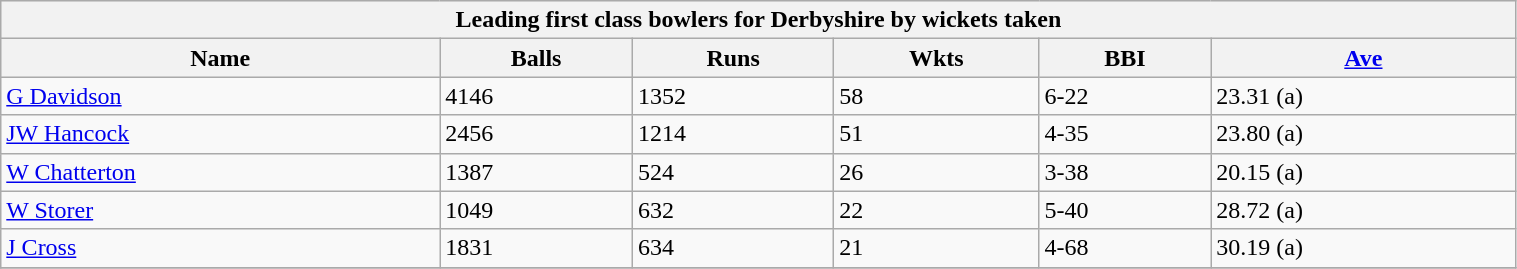<table class="wikitable" width="80%">
<tr bgcolor="#efefef">
<th colspan=6>Leading first class bowlers for Derbyshire by  wickets taken</th>
</tr>
<tr bgcolor="#efefef">
<th>Name</th>
<th>Balls</th>
<th>Runs</th>
<th>Wkts</th>
<th>BBI</th>
<th><a href='#'>Ave</a></th>
</tr>
<tr>
<td><a href='#'>G Davidson</a></td>
<td>4146</td>
<td>1352</td>
<td>58</td>
<td>6-22</td>
<td>23.31 (a)</td>
</tr>
<tr>
<td><a href='#'>JW Hancock</a></td>
<td>2456</td>
<td>1214</td>
<td>51</td>
<td>4-35</td>
<td>23.80 (a)</td>
</tr>
<tr>
<td><a href='#'>W Chatterton</a></td>
<td>1387</td>
<td>524</td>
<td>26</td>
<td>3-38</td>
<td>20.15 (a)</td>
</tr>
<tr>
<td><a href='#'>W Storer</a></td>
<td>1049</td>
<td>632</td>
<td>22</td>
<td>5-40</td>
<td>28.72 (a)</td>
</tr>
<tr>
<td><a href='#'>J Cross</a></td>
<td>1831</td>
<td>634</td>
<td>21</td>
<td>4-68</td>
<td>30.19 (a)</td>
</tr>
<tr>
</tr>
</table>
